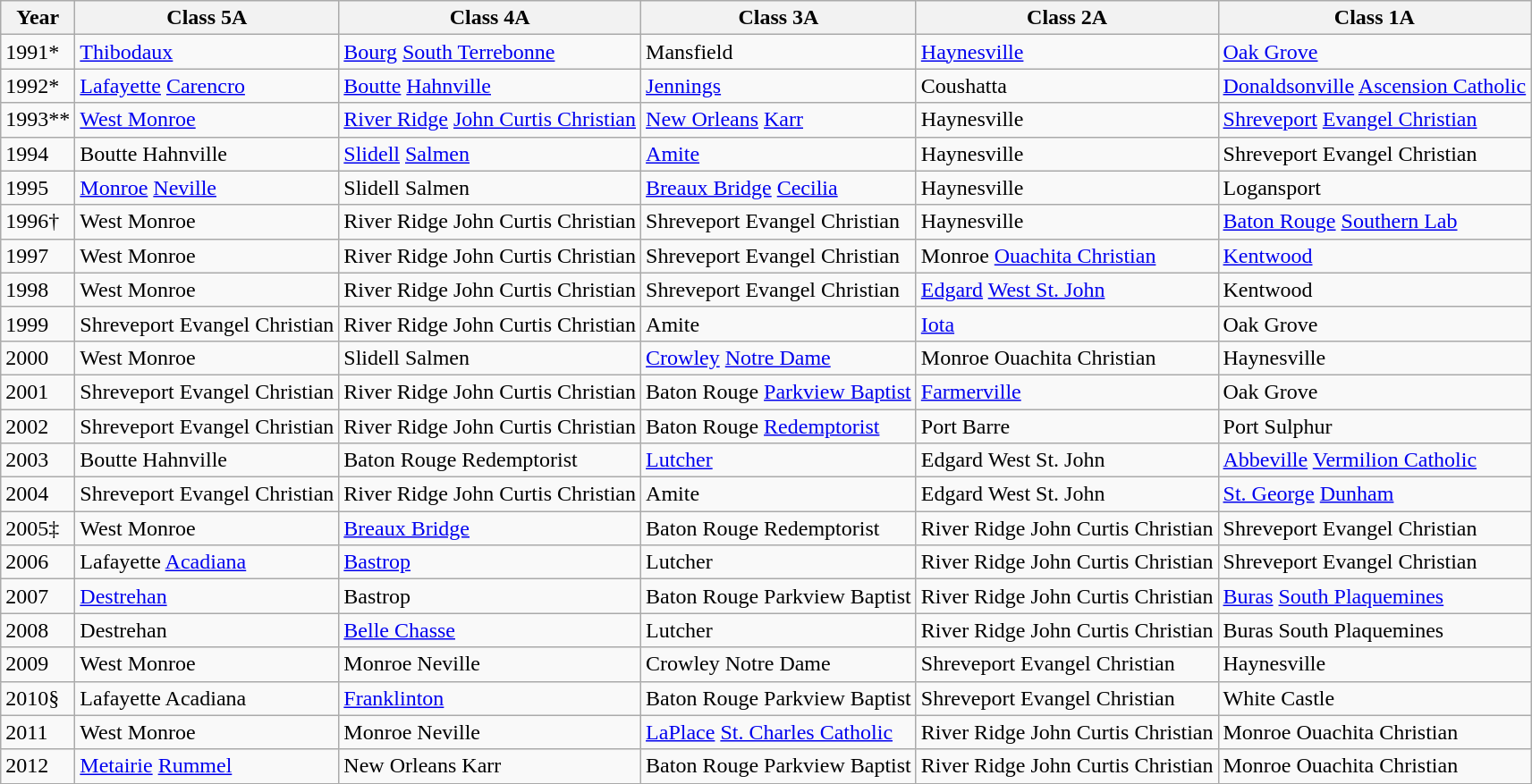<table class="wikitable sortable">
<tr>
<th>Year</th>
<th>Class 5A</th>
<th>Class 4A</th>
<th>Class 3A</th>
<th>Class 2A</th>
<th>Class 1A</th>
</tr>
<tr>
<td>1991*</td>
<td><a href='#'>Thibodaux</a></td>
<td><a href='#'>Bourg</a> <a href='#'>South Terrebonne</a></td>
<td>Mansfield</td>
<td><a href='#'>Haynesville</a></td>
<td><a href='#'>Oak Grove</a></td>
</tr>
<tr>
<td>1992*</td>
<td><a href='#'>Lafayette</a> <a href='#'>Carencro</a></td>
<td><a href='#'>Boutte</a> <a href='#'>Hahnville</a></td>
<td><a href='#'>Jennings</a></td>
<td>Coushatta</td>
<td><a href='#'>Donaldsonville</a> <a href='#'>Ascension Catholic</a></td>
</tr>
<tr>
<td>1993**</td>
<td><a href='#'>West Monroe</a></td>
<td><a href='#'>River Ridge</a> <a href='#'>John Curtis Christian</a></td>
<td><a href='#'>New Orleans</a> <a href='#'>Karr</a></td>
<td>Haynesville</td>
<td><a href='#'>Shreveport</a> <a href='#'>Evangel Christian</a></td>
</tr>
<tr>
<td>1994</td>
<td>Boutte Hahnville</td>
<td><a href='#'>Slidell</a> <a href='#'>Salmen</a></td>
<td><a href='#'>Amite</a></td>
<td>Haynesville</td>
<td>Shreveport Evangel Christian</td>
</tr>
<tr>
<td>1995</td>
<td><a href='#'>Monroe</a> <a href='#'>Neville</a></td>
<td>Slidell Salmen</td>
<td><a href='#'>Breaux Bridge</a> <a href='#'>Cecilia</a></td>
<td>Haynesville</td>
<td>Logansport</td>
</tr>
<tr>
<td>1996†</td>
<td>West Monroe</td>
<td>River Ridge John Curtis Christian</td>
<td>Shreveport Evangel Christian</td>
<td>Haynesville</td>
<td><a href='#'>Baton Rouge</a> <a href='#'>Southern Lab</a></td>
</tr>
<tr>
<td>1997</td>
<td>West Monroe</td>
<td>River Ridge John Curtis Christian</td>
<td>Shreveport Evangel Christian</td>
<td>Monroe <a href='#'>Ouachita Christian</a></td>
<td><a href='#'>Kentwood</a></td>
</tr>
<tr>
<td>1998</td>
<td>West Monroe</td>
<td>River Ridge John Curtis Christian</td>
<td>Shreveport Evangel Christian</td>
<td><a href='#'>Edgard</a> <a href='#'>West St. John</a></td>
<td>Kentwood</td>
</tr>
<tr>
<td>1999</td>
<td>Shreveport Evangel Christian</td>
<td>River Ridge John Curtis Christian</td>
<td>Amite</td>
<td><a href='#'>Iota</a></td>
<td>Oak Grove</td>
</tr>
<tr>
<td>2000</td>
<td>West Monroe</td>
<td>Slidell Salmen</td>
<td><a href='#'>Crowley</a> <a href='#'>Notre Dame</a></td>
<td>Monroe Ouachita Christian</td>
<td>Haynesville</td>
</tr>
<tr>
<td>2001</td>
<td>Shreveport Evangel Christian</td>
<td>River Ridge John Curtis Christian</td>
<td>Baton Rouge <a href='#'>Parkview Baptist</a></td>
<td><a href='#'>Farmerville</a></td>
<td>Oak Grove</td>
</tr>
<tr>
<td>2002</td>
<td>Shreveport Evangel Christian</td>
<td>River Ridge John Curtis Christian</td>
<td>Baton Rouge <a href='#'>Redemptorist</a></td>
<td>Port Barre</td>
<td>Port Sulphur</td>
</tr>
<tr>
<td>2003</td>
<td>Boutte Hahnville</td>
<td>Baton Rouge Redemptorist</td>
<td><a href='#'>Lutcher</a></td>
<td>Edgard West St. John</td>
<td><a href='#'>Abbeville</a> <a href='#'>Vermilion Catholic</a></td>
</tr>
<tr>
<td>2004</td>
<td>Shreveport Evangel Christian</td>
<td>River Ridge John Curtis Christian</td>
<td>Amite</td>
<td>Edgard West St. John</td>
<td><a href='#'>St. George</a> <a href='#'>Dunham</a></td>
</tr>
<tr>
<td>2005‡</td>
<td>West Monroe</td>
<td><a href='#'>Breaux Bridge</a></td>
<td>Baton Rouge Redemptorist</td>
<td>River Ridge John Curtis Christian</td>
<td>Shreveport Evangel Christian</td>
</tr>
<tr>
<td>2006</td>
<td>Lafayette <a href='#'>Acadiana</a></td>
<td><a href='#'>Bastrop</a></td>
<td>Lutcher</td>
<td>River Ridge John Curtis Christian</td>
<td>Shreveport Evangel Christian</td>
</tr>
<tr>
<td>2007</td>
<td><a href='#'>Destrehan</a></td>
<td>Bastrop</td>
<td>Baton Rouge Parkview Baptist</td>
<td>River Ridge John Curtis Christian</td>
<td><a href='#'>Buras</a> <a href='#'>South Plaquemines</a></td>
</tr>
<tr>
<td>2008</td>
<td>Destrehan</td>
<td><a href='#'>Belle Chasse</a></td>
<td>Lutcher</td>
<td>River Ridge John Curtis Christian</td>
<td>Buras South Plaquemines</td>
</tr>
<tr>
<td>2009</td>
<td>West Monroe</td>
<td>Monroe Neville</td>
<td>Crowley Notre Dame</td>
<td>Shreveport Evangel Christian</td>
<td>Haynesville</td>
</tr>
<tr>
<td>2010§</td>
<td>Lafayette Acadiana</td>
<td><a href='#'>Franklinton</a></td>
<td>Baton Rouge Parkview Baptist</td>
<td>Shreveport Evangel Christian</td>
<td>White Castle</td>
</tr>
<tr>
<td>2011</td>
<td>West Monroe</td>
<td>Monroe Neville</td>
<td><a href='#'>LaPlace</a> <a href='#'>St. Charles Catholic</a></td>
<td>River Ridge John Curtis Christian</td>
<td>Monroe Ouachita Christian</td>
</tr>
<tr>
<td>2012</td>
<td><a href='#'>Metairie</a> <a href='#'>Rummel</a></td>
<td>New Orleans Karr</td>
<td>Baton Rouge Parkview Baptist</td>
<td>River Ridge John Curtis Christian</td>
<td>Monroe Ouachita Christian</td>
</tr>
<tr>
</tr>
</table>
